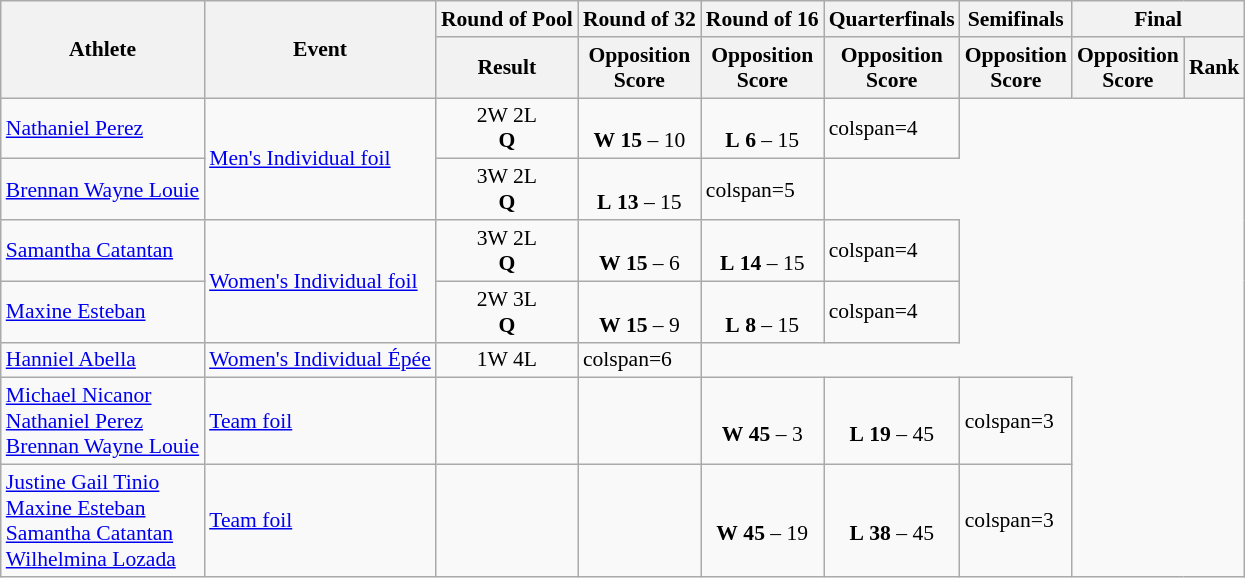<table class="wikitable" border="1" style="font-size:90%">
<tr>
<th rowspan=2>Athlete</th>
<th rowspan=2>Event</th>
<th>Round of Pool</th>
<th>Round of 32</th>
<th>Round of 16</th>
<th>Quarterfinals</th>
<th>Semifinals</th>
<th colspan=2>Final</th>
</tr>
<tr>
<th>Result</th>
<th>Opposition<br>Score</th>
<th>Opposition<br>Score</th>
<th>Opposition<br>Score</th>
<th>Opposition<br>Score</th>
<th>Opposition<br>Score</th>
<th>Rank</th>
</tr>
<tr>
<td><a href='#'>Nathaniel Perez</a></td>
<td rowspan=2><a href='#'>Men's Individual foil</a></td>
<td align=center>2W 2L <br> <strong>Q</strong></td>
<td align=center> <br> <strong>W</strong> <strong>15</strong> – 10</td>
<td align=center> <br> <strong>L</strong> <strong>6</strong> – 15</td>
<td>colspan=4 </td>
</tr>
<tr>
<td><a href='#'>Brennan Wayne Louie</a></td>
<td align=center>3W 2L <br> <strong>Q</strong></td>
<td align=center> <br> <strong>L</strong> <strong>13</strong> – 15</td>
<td>colspan=5 </td>
</tr>
<tr>
<td><a href='#'>Samantha Catantan</a></td>
<td rowspan=2><a href='#'>Women's Individual foil</a></td>
<td align=center>3W 2L <br> <strong>Q</strong></td>
<td align=center> <br> <strong>W</strong> <strong>15</strong> – 6</td>
<td align=center> <br> <strong>L</strong> <strong>14</strong> – 15</td>
<td>colspan=4 </td>
</tr>
<tr>
<td><a href='#'>Maxine Esteban</a></td>
<td align=center>2W 3L <br> <strong>Q</strong></td>
<td align=center> <br> <strong>W</strong> <strong>15</strong> – 9</td>
<td align=center> <br> <strong>L</strong> <strong>8</strong> – 15</td>
<td>colspan=4 </td>
</tr>
<tr>
<td><a href='#'>Hanniel Abella</a></td>
<td><a href='#'>Women's Individual Épée</a></td>
<td align=center>1W 4L <br></td>
<td>colspan=6 </td>
</tr>
<tr>
<td align=left><a href='#'>Michael Nicanor</a><br><a href='#'>Nathaniel Perez</a><br><a href='#'>Brennan Wayne Louie</a></td>
<td style="text-align:left;"><a href='#'>Team foil</a></td>
<td></td>
<td></td>
<td align=center> <br> <strong>W</strong> <strong>45</strong> – 3</td>
<td align=center> <br> <strong>L</strong> <strong>19</strong> – 45</td>
<td>colspan=3 </td>
</tr>
<tr>
<td align=left><a href='#'>Justine Gail Tinio</a><br><a href='#'>Maxine Esteban</a><br><a href='#'>Samantha Catantan</a><br><a href='#'>Wilhelmina Lozada</a></td>
<td style="text-align:left;"><a href='#'>Team foil</a></td>
<td></td>
<td></td>
<td align=center> <br> <strong>W</strong> <strong>45</strong> – 19</td>
<td align=center> <br> <strong>L</strong> <strong>38</strong> – 45</td>
<td>colspan=3 </td>
</tr>
</table>
